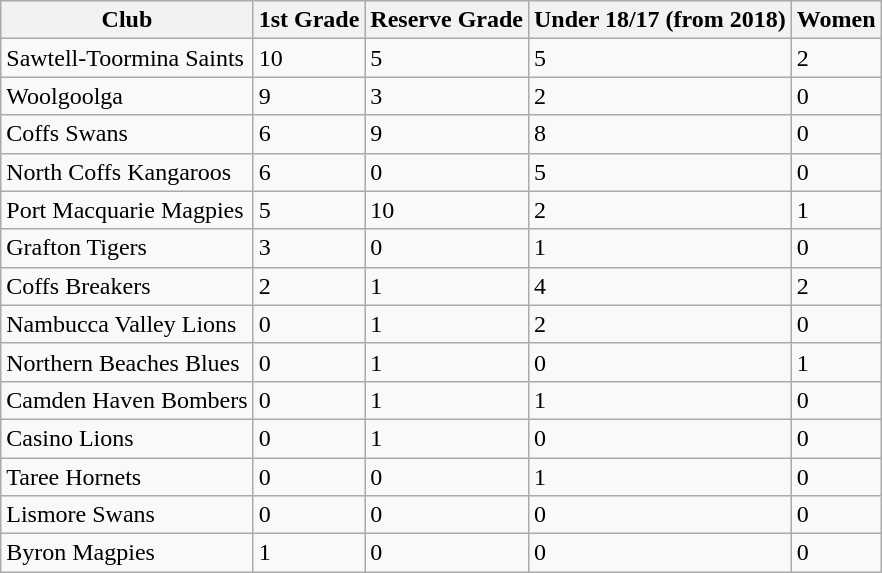<table class="wikitable">
<tr>
<th>Club</th>
<th>1st Grade</th>
<th>Reserve Grade</th>
<th>Under 18/17 (from 2018)</th>
<th>Women</th>
</tr>
<tr>
<td>Sawtell-Toormina Saints</td>
<td>10</td>
<td>5</td>
<td>5</td>
<td>2</td>
</tr>
<tr>
<td>Woolgoolga</td>
<td>9</td>
<td>3</td>
<td>2</td>
<td>0</td>
</tr>
<tr>
<td>Coffs Swans</td>
<td>6</td>
<td>9</td>
<td>8</td>
<td>0</td>
</tr>
<tr>
<td>North Coffs Kangaroos</td>
<td>6</td>
<td>0</td>
<td>5</td>
<td>0</td>
</tr>
<tr>
<td>Port Macquarie Magpies</td>
<td>5</td>
<td>10</td>
<td>2</td>
<td>1</td>
</tr>
<tr>
<td>Grafton Tigers</td>
<td>3</td>
<td>0</td>
<td>1</td>
<td>0</td>
</tr>
<tr>
<td>Coffs Breakers</td>
<td>2</td>
<td>1</td>
<td>4</td>
<td>2</td>
</tr>
<tr>
<td>Nambucca Valley Lions</td>
<td>0</td>
<td>1</td>
<td>2</td>
<td>0</td>
</tr>
<tr>
<td>Northern Beaches Blues</td>
<td>0</td>
<td>1</td>
<td>0</td>
<td>1</td>
</tr>
<tr>
<td>Camden Haven Bombers</td>
<td>0</td>
<td>1</td>
<td>1</td>
<td>0</td>
</tr>
<tr>
<td>Casino Lions</td>
<td>0</td>
<td>1</td>
<td>0</td>
<td>0</td>
</tr>
<tr>
<td>Taree Hornets</td>
<td>0</td>
<td>0</td>
<td>1</td>
<td>0</td>
</tr>
<tr>
<td>Lismore Swans</td>
<td>0</td>
<td>0</td>
<td>0</td>
<td>0</td>
</tr>
<tr>
<td>Byron Magpies</td>
<td>1</td>
<td>0</td>
<td>0</td>
<td>0</td>
</tr>
</table>
